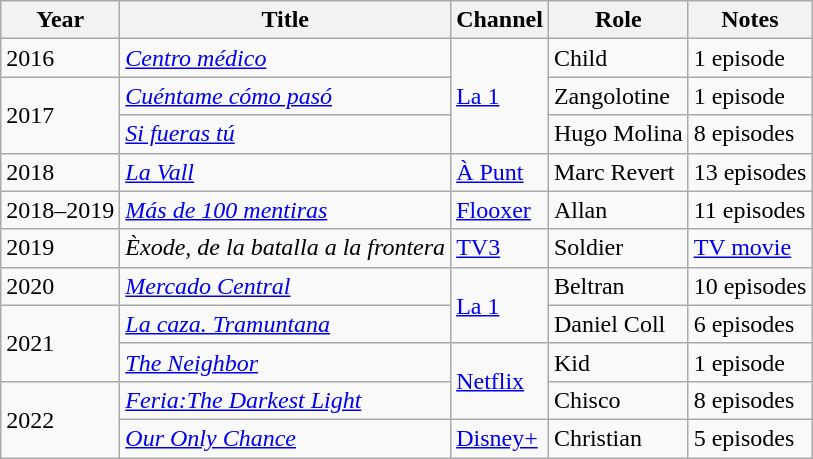<table class="wikitable sortable">
<tr>
<th>Year</th>
<th>Title</th>
<th>Channel</th>
<th>Role</th>
<th>Notes</th>
</tr>
<tr>
<td>2016</td>
<td><em><a href='#'>Centro médico</a></em></td>
<td rowspan="3"><a href='#'>La 1</a></td>
<td>Child</td>
<td>1 episode</td>
</tr>
<tr>
<td rowspan="2">2017</td>
<td><em><a href='#'>Cuéntame cómo pasó</a></em></td>
<td>Zangolotine</td>
<td>1 episode</td>
</tr>
<tr>
<td><em><a href='#'>Si fueras tú</a></em></td>
<td>Hugo Molina</td>
<td>8 episodes</td>
</tr>
<tr>
<td>2018</td>
<td><em><a href='#'>La Vall</a></em></td>
<td><a href='#'>À Punt</a></td>
<td>Marc Revert</td>
<td>13 episodes</td>
</tr>
<tr>
<td>2018–2019</td>
<td><em><a href='#'>Más de 100 mentiras</a></em></td>
<td><a href='#'>Flooxer</a></td>
<td>Allan</td>
<td>11 episodes</td>
</tr>
<tr>
<td>2019</td>
<td><em>Èxode, de la batalla a la frontera</em></td>
<td><a href='#'>TV3</a></td>
<td>Soldier</td>
<td><a href='#'>TV movie</a></td>
</tr>
<tr>
<td>2020</td>
<td><em><a href='#'>Mercado Central</a></em></td>
<td rowspan="2"><a href='#'>La 1</a></td>
<td>Beltran</td>
<td>10 episodes</td>
</tr>
<tr>
<td rowspan="2">2021</td>
<td><em><a href='#'>La caza. Tramuntana</a></em></td>
<td>Daniel Coll</td>
<td>6 episodes</td>
</tr>
<tr>
<td><em><a href='#'>The Neighbor</a></em></td>
<td rowspan="2"><a href='#'>Netflix</a></td>
<td>Kid</td>
<td>1 episode</td>
</tr>
<tr>
<td rowspan="2">2022</td>
<td><em><a href='#'> Feria:The Darkest Light</a></em></td>
<td>Chisco</td>
<td>8 episodes</td>
</tr>
<tr>
<td><em><a href='#'>Our Only Chance</a></em></td>
<td><a href='#'>Disney+</a></td>
<td>Christian</td>
<td>5 episodes</td>
</tr>
</table>
